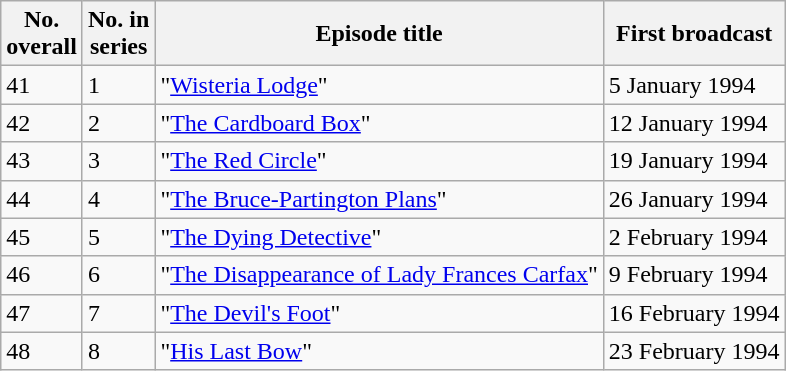<table class="wikitable">
<tr>
<th>No.<br>overall</th>
<th>No. in<br>series</th>
<th>Episode title</th>
<th>First broadcast</th>
</tr>
<tr>
<td>41</td>
<td>1</td>
<td>"<a href='#'>Wisteria Lodge</a>"</td>
<td>5 January 1994</td>
</tr>
<tr>
<td>42</td>
<td>2</td>
<td>"<a href='#'>The Cardboard Box</a>"</td>
<td>12 January 1994</td>
</tr>
<tr>
<td>43</td>
<td>3</td>
<td>"<a href='#'>The Red Circle</a>"</td>
<td>19 January 1994</td>
</tr>
<tr>
<td>44</td>
<td>4</td>
<td>"<a href='#'>The Bruce-Partington Plans</a>"</td>
<td>26 January 1994</td>
</tr>
<tr>
<td>45</td>
<td>5</td>
<td>"<a href='#'>The Dying Detective</a>"</td>
<td>2 February 1994</td>
</tr>
<tr>
<td>46</td>
<td>6</td>
<td>"<a href='#'>The Disappearance of Lady Frances Carfax</a>"</td>
<td>9 February 1994</td>
</tr>
<tr>
<td>47</td>
<td>7</td>
<td>"<a href='#'>The Devil's Foot</a>"</td>
<td>16 February 1994</td>
</tr>
<tr>
<td>48</td>
<td>8</td>
<td>"<a href='#'>His Last Bow</a>"</td>
<td>23 February 1994</td>
</tr>
</table>
